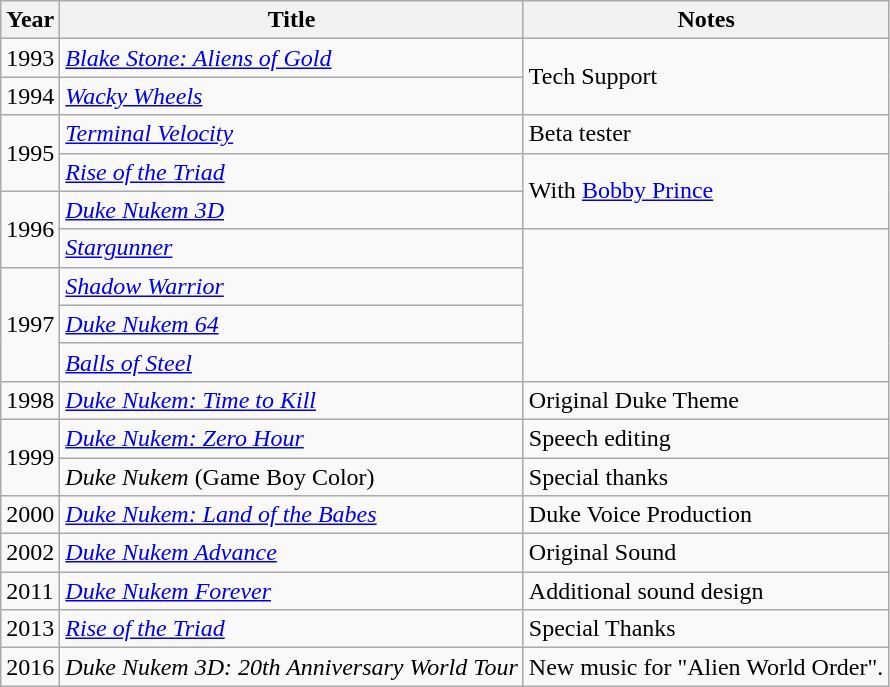<table class="wikitable">
<tr>
<th>Year</th>
<th>Title</th>
<th>Notes</th>
</tr>
<tr>
<td>1993</td>
<td><em><a href='#'>Blake Stone: Aliens of Gold</a></em></td>
<td rowspan="2">Tech Support</td>
</tr>
<tr>
<td>1994</td>
<td><em><a href='#'>Wacky Wheels</a></em></td>
</tr>
<tr>
<td rowspan ="2">1995</td>
<td><em><a href='#'>Terminal Velocity</a></em></td>
<td>Beta tester</td>
</tr>
<tr>
<td><em><a href='#'>Rise of the Triad</a></em></td>
<td rowspan="2">With <a href='#'>Bobby Prince</a></td>
</tr>
<tr>
<td rowspan ="2">1996</td>
<td><em><a href='#'>Duke Nukem 3D</a></em></td>
</tr>
<tr>
<td><em><a href='#'>Stargunner</a></em></td>
<td rowspan ="4"></td>
</tr>
<tr>
<td rowspan ="3">1997</td>
<td><em><a href='#'>Shadow Warrior</a></em></td>
</tr>
<tr>
<td><em><a href='#'>Duke Nukem 64</a></em></td>
</tr>
<tr>
<td><em><a href='#'>Balls of Steel</a></em></td>
</tr>
<tr>
<td>1998</td>
<td><em><a href='#'>Duke Nukem: Time to Kill</a></em></td>
<td>Original Duke Theme</td>
</tr>
<tr>
<td rowspan="2">1999</td>
<td><em><a href='#'>Duke Nukem: Zero Hour</a></em></td>
<td>Speech editing</td>
</tr>
<tr>
<td><em>Duke Nukem</em> (Game Boy Color)</td>
<td>Special thanks</td>
</tr>
<tr>
<td>2000</td>
<td><em><a href='#'>Duke Nukem: Land of the Babes</a></em></td>
<td>Duke Voice Production</td>
</tr>
<tr>
<td>2002</td>
<td><em><a href='#'>Duke Nukem Advance</a></em></td>
<td>Original Sound</td>
</tr>
<tr>
<td>2011</td>
<td><em><a href='#'>Duke Nukem Forever</a></em></td>
<td>Additional sound design</td>
</tr>
<tr>
<td>2013</td>
<td><em><a href='#'>Rise of the Triad</a></em></td>
<td>Special Thanks</td>
</tr>
<tr>
<td>2016</td>
<td><em>Duke Nukem 3D: 20th Anniversary World Tour</em></td>
<td>New music for "Alien World Order".</td>
</tr>
</table>
